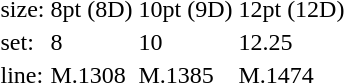<table style="margin-left:40px;">
<tr>
<td>size:</td>
<td>8pt (8D)</td>
<td>10pt (9D)</td>
<td>12pt (12D)</td>
</tr>
<tr>
<td>set:</td>
<td>8</td>
<td>10</td>
<td>12.25</td>
</tr>
<tr>
<td>line:</td>
<td>M.1308</td>
<td>M.1385</td>
<td>M.1474</td>
</tr>
</table>
